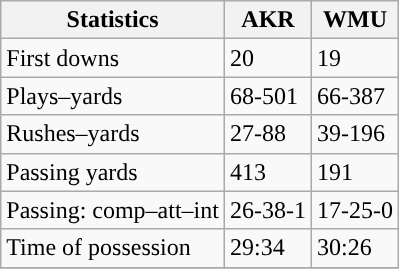<table class="wikitable" style="float: left;">
<tr>
<th>Statistics</th>
<th>AKR</th>
<th>WMU</th>
</tr>
<tr>
<td>First downs</td>
<td>20</td>
<td>19</td>
</tr>
<tr>
<td>Plays–yards</td>
<td>68-501</td>
<td>66-387</td>
</tr>
<tr>
<td>Rushes–yards</td>
<td>27-88</td>
<td>39-196</td>
</tr>
<tr>
<td>Passing yards</td>
<td>413</td>
<td>191</td>
</tr>
<tr>
<td>Passing: comp–att–int</td>
<td>26-38-1</td>
<td>17-25-0</td>
</tr>
<tr>
<td>Time of possession</td>
<td>29:34</td>
<td>30:26</td>
</tr>
<tr>
</tr>
</table>
